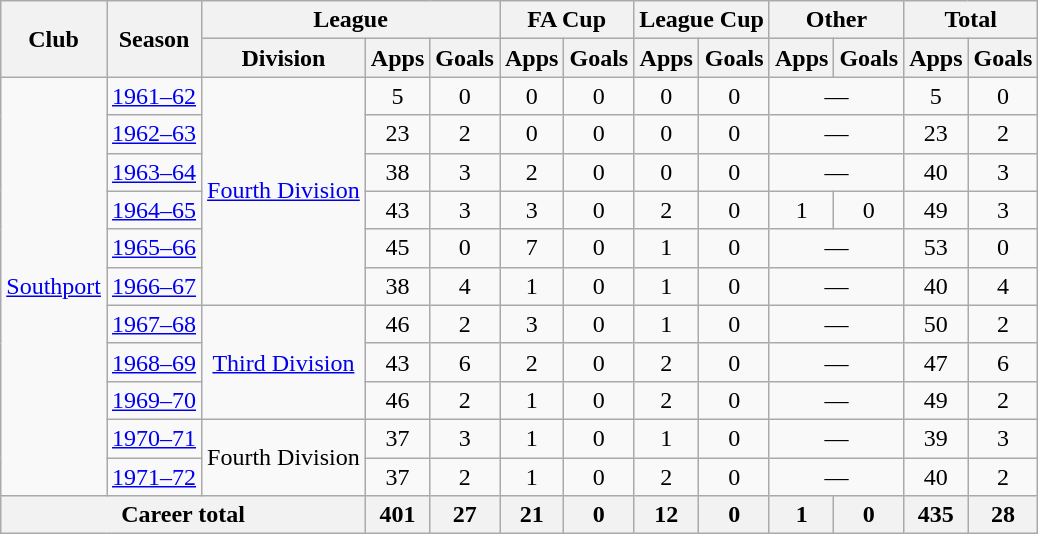<table class="wikitable" style="text-align: center;">
<tr>
<th rowspan="2">Club</th>
<th rowspan="2">Season</th>
<th colspan="3">League</th>
<th colspan="2">FA Cup</th>
<th colspan="2">League Cup</th>
<th colspan="2">Other</th>
<th colspan="2">Total</th>
</tr>
<tr>
<th>Division</th>
<th>Apps</th>
<th>Goals</th>
<th>Apps</th>
<th>Goals</th>
<th>Apps</th>
<th>Goals</th>
<th>Apps</th>
<th>Goals</th>
<th>Apps</th>
<th>Goals</th>
</tr>
<tr>
<td rowspan="11"><a href='#'>Southport</a></td>
<td><a href='#'>1961–62</a></td>
<td rowspan="6"><a href='#'>Fourth Division</a></td>
<td>5</td>
<td>0</td>
<td>0</td>
<td>0</td>
<td>0</td>
<td>0</td>
<td colspan="2">—</td>
<td>5</td>
<td>0</td>
</tr>
<tr>
<td><a href='#'>1962–63</a></td>
<td>23</td>
<td>2</td>
<td>0</td>
<td>0</td>
<td>0</td>
<td>0</td>
<td colspan="2">—</td>
<td>23</td>
<td>2</td>
</tr>
<tr>
<td><a href='#'>1963–64</a></td>
<td>38</td>
<td>3</td>
<td>2</td>
<td>0</td>
<td>0</td>
<td>0</td>
<td colspan="2">—</td>
<td>40</td>
<td>3</td>
</tr>
<tr>
<td><a href='#'>1964–65</a></td>
<td>43</td>
<td>3</td>
<td>3</td>
<td>0</td>
<td>2</td>
<td>0</td>
<td>1</td>
<td>0</td>
<td>49</td>
<td>3</td>
</tr>
<tr>
<td><a href='#'>1965–66</a></td>
<td>45</td>
<td>0</td>
<td>7</td>
<td>0</td>
<td>1</td>
<td>0</td>
<td colspan="2">—</td>
<td>53</td>
<td>0</td>
</tr>
<tr>
<td><a href='#'>1966–67</a></td>
<td>38</td>
<td>4</td>
<td>1</td>
<td>0</td>
<td>1</td>
<td>0</td>
<td colspan="2">—</td>
<td>40</td>
<td>4</td>
</tr>
<tr>
<td><a href='#'>1967–68</a></td>
<td rowspan="3"><a href='#'>Third Division</a></td>
<td>46</td>
<td>2</td>
<td>3</td>
<td>0</td>
<td>1</td>
<td>0</td>
<td colspan="2">—</td>
<td>50</td>
<td>2</td>
</tr>
<tr>
<td><a href='#'>1968–69</a></td>
<td>43</td>
<td>6</td>
<td>2</td>
<td>0</td>
<td>2</td>
<td>0</td>
<td colspan="2">—</td>
<td>47</td>
<td>6</td>
</tr>
<tr>
<td><a href='#'>1969–70</a></td>
<td>46</td>
<td>2</td>
<td>1</td>
<td>0</td>
<td>2</td>
<td>0</td>
<td colspan="2">—</td>
<td>49</td>
<td>2</td>
</tr>
<tr>
<td><a href='#'>1970–71</a></td>
<td rowspan="2">Fourth Division</td>
<td>37</td>
<td>3</td>
<td>1</td>
<td>0</td>
<td>1</td>
<td>0</td>
<td colspan="2">—</td>
<td>39</td>
<td>3</td>
</tr>
<tr>
<td><a href='#'>1971–72</a></td>
<td>37</td>
<td>2</td>
<td>1</td>
<td>0</td>
<td>2</td>
<td>0</td>
<td colspan="2">—</td>
<td>40</td>
<td>2</td>
</tr>
<tr>
<th colspan="3">Career total</th>
<th>401</th>
<th>27</th>
<th>21</th>
<th>0</th>
<th>12</th>
<th>0</th>
<th>1</th>
<th>0</th>
<th>435</th>
<th>28</th>
</tr>
</table>
